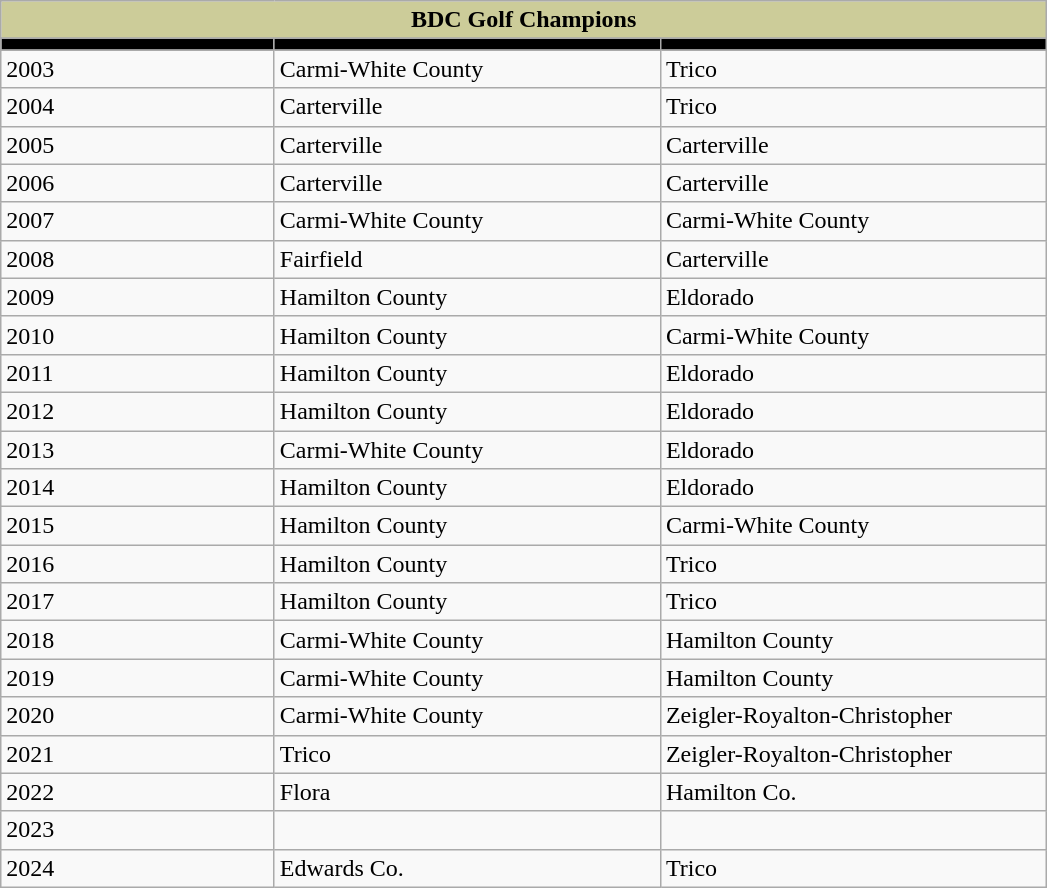<table class="wikitable" border="1">
<tr style="background: #cccc99; color: black">
<td colspan="3" style="text-align:center;"><strong>BDC Golf Champions</strong></td>
</tr>
<tr>
</tr>
<tr style="background: black; color: #cccc99">
<td width="175"></td>
<td width="250"></td>
<td width="250"></td>
</tr>
<tr>
<td>2003</td>
<td>Carmi-White County</td>
<td>Trico</td>
</tr>
<tr>
<td>2004</td>
<td>Carterville</td>
<td>Trico</td>
</tr>
<tr>
<td>2005</td>
<td>Carterville</td>
<td>Carterville</td>
</tr>
<tr>
<td>2006</td>
<td>Carterville</td>
<td>Carterville</td>
</tr>
<tr>
<td>2007</td>
<td>Carmi-White County</td>
<td>Carmi-White County</td>
</tr>
<tr>
<td>2008</td>
<td>Fairfield</td>
<td>Carterville</td>
</tr>
<tr>
<td>2009</td>
<td>Hamilton County</td>
<td>Eldorado</td>
</tr>
<tr>
<td>2010</td>
<td>Hamilton County</td>
<td>Carmi-White County</td>
</tr>
<tr>
<td>2011</td>
<td>Hamilton County</td>
<td>Eldorado</td>
</tr>
<tr>
<td>2012</td>
<td>Hamilton County</td>
<td>Eldorado</td>
</tr>
<tr>
<td>2013</td>
<td>Carmi-White County</td>
<td>Eldorado</td>
</tr>
<tr>
<td>2014</td>
<td>Hamilton County</td>
<td>Eldorado</td>
</tr>
<tr>
<td>2015</td>
<td>Hamilton County</td>
<td>Carmi-White County</td>
</tr>
<tr>
<td>2016</td>
<td>Hamilton County</td>
<td>Trico</td>
</tr>
<tr>
<td>2017</td>
<td>Hamilton County</td>
<td>Trico</td>
</tr>
<tr>
<td>2018</td>
<td>Carmi-White County</td>
<td>Hamilton County</td>
</tr>
<tr>
<td>2019</td>
<td>Carmi-White County</td>
<td>Hamilton County</td>
</tr>
<tr>
<td>2020</td>
<td>Carmi-White County</td>
<td>Zeigler-Royalton-Christopher</td>
</tr>
<tr>
<td>2021</td>
<td>Trico</td>
<td>Zeigler-Royalton-Christopher</td>
</tr>
<tr>
<td>2022</td>
<td>Flora</td>
<td>Hamilton Co.</td>
</tr>
<tr>
<td>2023</td>
<td></td>
<td></td>
</tr>
<tr>
<td>2024</td>
<td>Edwards Co.</td>
<td>Trico</td>
</tr>
</table>
